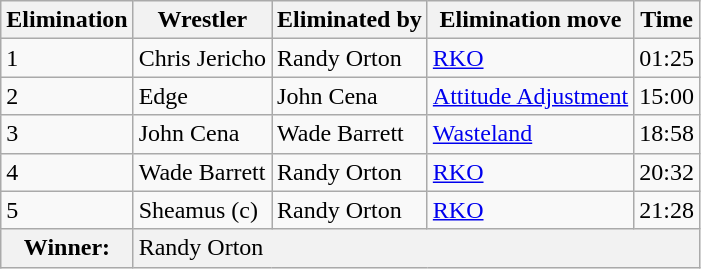<table class="wikitable" border="1">
<tr>
<th>Elimination</th>
<th>Wrestler</th>
<th>Eliminated by</th>
<th>Elimination move</th>
<th>Time</th>
</tr>
<tr>
<td>1</td>
<td>Chris Jericho</td>
<td>Randy Orton</td>
<td><a href='#'>RKO</a></td>
<td>01:25</td>
</tr>
<tr>
<td>2</td>
<td>Edge</td>
<td>John Cena</td>
<td><a href='#'>Attitude Adjustment</a></td>
<td>15:00</td>
</tr>
<tr>
<td>3</td>
<td>John Cena</td>
<td>Wade Barrett</td>
<td><a href='#'>Wasteland</a></td>
<td>18:58</td>
</tr>
<tr>
<td>4</td>
<td>Wade Barrett</td>
<td>Randy Orton</td>
<td><a href='#'>RKO</a></td>
<td>20:32</td>
</tr>
<tr>
<td>5</td>
<td>Sheamus (c)</td>
<td>Randy Orton</td>
<td><a href='#'>RKO</a></td>
<td>21:28</td>
</tr>
<tr>
<th>Winner:</th>
<td colspan="5" bgcolor="#f2f2f2">Randy Orton</td>
</tr>
</table>
